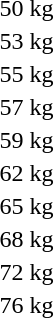<table>
<tr>
<td rowspan=2>50 kg<br></td>
<td rowspan=2></td>
<td rowspan=2></td>
<td></td>
</tr>
<tr>
<td></td>
</tr>
<tr>
<td rowspan=2>53 kg<br></td>
<td rowspan=2></td>
<td rowspan=2></td>
<td></td>
</tr>
<tr>
<td></td>
</tr>
<tr>
<td rowspan=2>55 kg<br></td>
<td rowspan=2></td>
<td rowspan=2></td>
<td></td>
</tr>
<tr>
<td></td>
</tr>
<tr>
<td rowspan=2>57 kg<br></td>
<td rowspan=2></td>
<td rowspan=2></td>
<td></td>
</tr>
<tr>
<td></td>
</tr>
<tr>
<td rowspan=2>59 kg<br></td>
<td rowspan=2></td>
<td rowspan=2></td>
<td></td>
</tr>
<tr>
<td></td>
</tr>
<tr>
<td rowspan=2>62 kg<br></td>
<td rowspan=2></td>
<td rowspan=2></td>
<td></td>
</tr>
<tr>
<td></td>
</tr>
<tr>
<td rowspan=2>65 kg<br></td>
<td rowspan=2></td>
<td rowspan=2></td>
<td></td>
</tr>
<tr>
<td></td>
</tr>
<tr>
<td rowspan=2>68 kg<br></td>
<td rowspan=2></td>
<td rowspan=2></td>
<td></td>
</tr>
<tr>
<td></td>
</tr>
<tr>
<td rowspan=2>72 kg<br></td>
<td rowspan=2></td>
<td rowspan=2></td>
<td></td>
</tr>
<tr>
<td></td>
</tr>
<tr>
<td rowspan=2>76 kg<br></td>
<td rowspan=2></td>
<td rowspan=2></td>
<td></td>
</tr>
<tr>
<td></td>
</tr>
</table>
